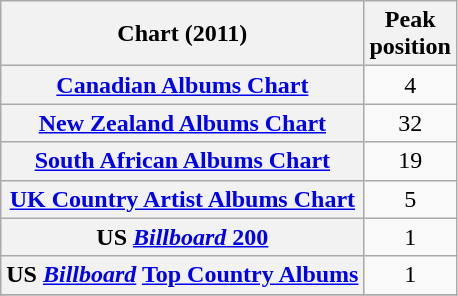<table class="wikitable plainrowheaders sortable">
<tr>
<th>Chart (2011)</th>
<th>Peak<br>position</th>
</tr>
<tr>
<th scope="row"><a href='#'>Canadian Albums Chart</a></th>
<td align="center">4</td>
</tr>
<tr>
<th scope="row"><a href='#'>New Zealand Albums Chart</a></th>
<td align="center">32</td>
</tr>
<tr>
<th scope="row"><a href='#'>South African Albums Chart</a></th>
<td align="center">19</td>
</tr>
<tr>
<th scope="row"><a href='#'>UK Country Artist Albums Chart</a></th>
<td align="center">5</td>
</tr>
<tr>
<th scope="row">US <a href='#'><em>Billboard</em> 200</a></th>
<td align="center">1</td>
</tr>
<tr>
<th scope="row">US <em><a href='#'>Billboard</a></em> <a href='#'>Top Country Albums</a></th>
<td align="center">1</td>
</tr>
<tr>
</tr>
</table>
